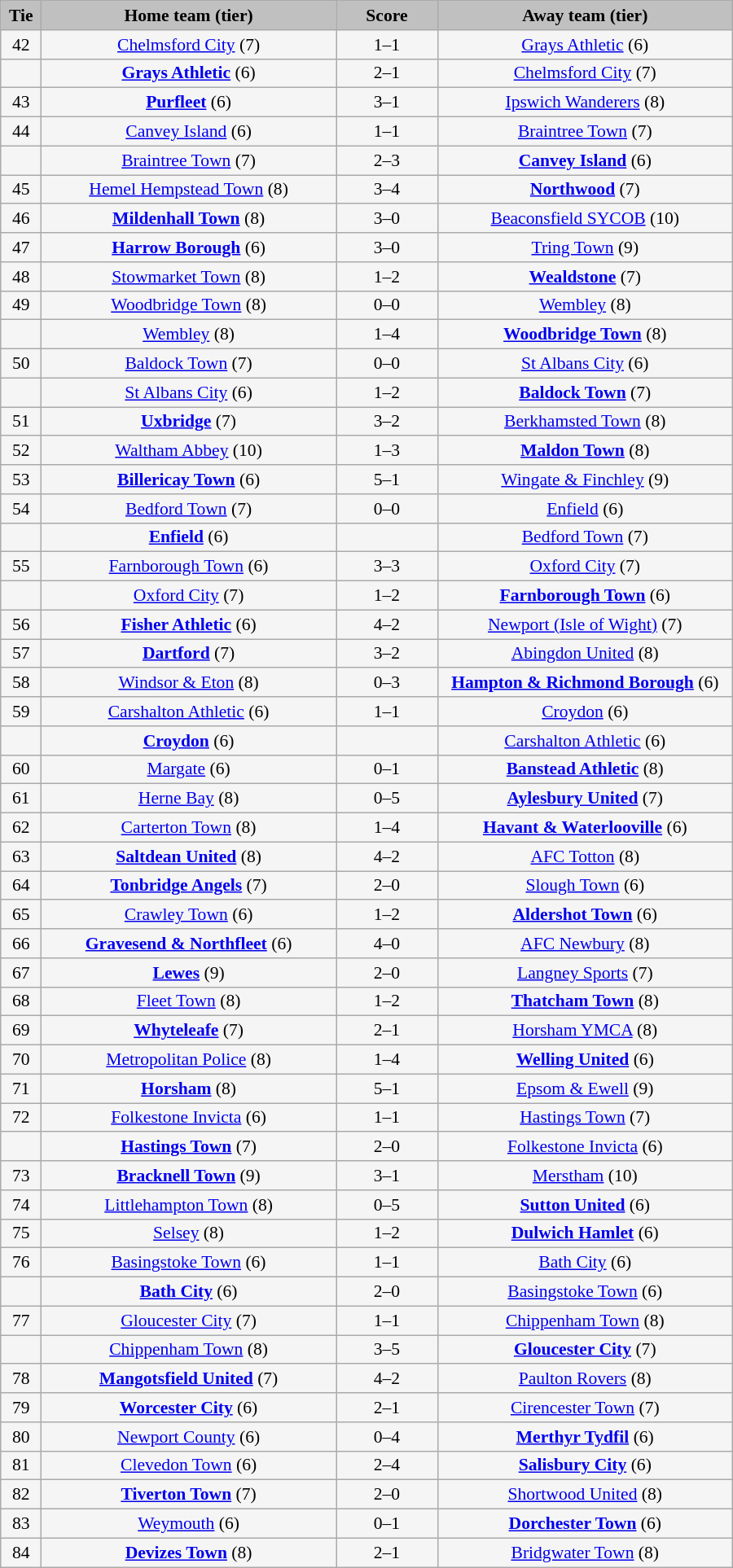<table class="wikitable" style="width: 600px; background:WhiteSmoke; text-align:center; font-size:90%">
<tr>
<td scope="col" style="width:  5.00%; background:silver;"><strong>Tie</strong></td>
<td scope="col" style="width: 36.25%; background:silver;"><strong>Home team (tier)</strong></td>
<td scope="col" style="width: 12.50%; background:silver;"><strong>Score</strong></td>
<td scope="col" style="width: 36.25%; background:silver;"><strong>Away team (tier)</strong></td>
</tr>
<tr>
<td>42</td>
<td><a href='#'>Chelmsford City</a> (7)</td>
<td>1–1</td>
<td><a href='#'>Grays Athletic</a> (6)</td>
</tr>
<tr>
<td><em></em></td>
<td><strong><a href='#'>Grays Athletic</a></strong> (6)</td>
<td>2–1</td>
<td><a href='#'>Chelmsford City</a> (7)</td>
</tr>
<tr>
<td>43</td>
<td><strong><a href='#'>Purfleet</a></strong> (6)</td>
<td>3–1</td>
<td><a href='#'>Ipswich Wanderers</a> (8)</td>
</tr>
<tr>
<td>44</td>
<td><a href='#'>Canvey Island</a> (6)</td>
<td>1–1</td>
<td><a href='#'>Braintree Town</a> (7)</td>
</tr>
<tr>
<td><em></em></td>
<td><a href='#'>Braintree Town</a> (7)</td>
<td>2–3</td>
<td><strong><a href='#'>Canvey Island</a></strong> (6)</td>
</tr>
<tr>
<td>45</td>
<td><a href='#'>Hemel Hempstead Town</a> (8)</td>
<td>3–4</td>
<td><strong><a href='#'>Northwood</a></strong> (7)</td>
</tr>
<tr>
<td>46</td>
<td><strong><a href='#'>Mildenhall Town</a></strong> (8)</td>
<td>3–0</td>
<td><a href='#'>Beaconsfield SYCOB</a> (10)</td>
</tr>
<tr>
<td>47</td>
<td><strong><a href='#'>Harrow Borough</a></strong> (6)</td>
<td>3–0</td>
<td><a href='#'>Tring Town</a> (9)</td>
</tr>
<tr>
<td>48</td>
<td><a href='#'>Stowmarket Town</a> (8)</td>
<td>1–2</td>
<td><strong><a href='#'>Wealdstone</a></strong> (7)</td>
</tr>
<tr>
<td>49</td>
<td><a href='#'>Woodbridge Town</a> (8)</td>
<td>0–0</td>
<td><a href='#'>Wembley</a> (8)</td>
</tr>
<tr>
<td><em></em></td>
<td><a href='#'>Wembley</a> (8)</td>
<td>1–4</td>
<td><strong><a href='#'>Woodbridge Town</a></strong> (8)</td>
</tr>
<tr>
<td>50</td>
<td><a href='#'>Baldock Town</a> (7)</td>
<td>0–0</td>
<td><a href='#'>St Albans City</a> (6)</td>
</tr>
<tr>
<td><em></em></td>
<td><a href='#'>St Albans City</a> (6)</td>
<td>1–2</td>
<td><strong><a href='#'>Baldock Town</a></strong> (7)</td>
</tr>
<tr>
<td>51</td>
<td><strong><a href='#'>Uxbridge</a></strong> (7)</td>
<td>3–2</td>
<td><a href='#'>Berkhamsted Town</a> (8)</td>
</tr>
<tr>
<td>52</td>
<td><a href='#'>Waltham Abbey</a> (10)</td>
<td>1–3</td>
<td><strong><a href='#'>Maldon Town</a></strong> (8)</td>
</tr>
<tr>
<td>53</td>
<td><strong><a href='#'>Billericay Town</a></strong> (6)</td>
<td>5–1</td>
<td><a href='#'>Wingate & Finchley</a> (9)</td>
</tr>
<tr>
<td>54</td>
<td><a href='#'>Bedford Town</a> (7)</td>
<td>0–0</td>
<td><a href='#'>Enfield</a> (6)</td>
</tr>
<tr>
<td><em></em></td>
<td><strong><a href='#'>Enfield</a></strong> (6)</td>
<td></td>
<td><a href='#'>Bedford Town</a> (7)</td>
</tr>
<tr>
<td>55</td>
<td><a href='#'>Farnborough Town</a> (6)</td>
<td>3–3</td>
<td><a href='#'>Oxford City</a> (7)</td>
</tr>
<tr>
<td><em></em></td>
<td><a href='#'>Oxford City</a> (7)</td>
<td>1–2</td>
<td><strong><a href='#'>Farnborough Town</a></strong> (6)</td>
</tr>
<tr>
<td>56</td>
<td><strong><a href='#'>Fisher Athletic</a></strong> (6)</td>
<td>4–2</td>
<td><a href='#'>Newport (Isle of Wight)</a> (7)</td>
</tr>
<tr>
<td>57</td>
<td><strong><a href='#'>Dartford</a></strong> (7)</td>
<td>3–2</td>
<td><a href='#'>Abingdon United</a> (8)</td>
</tr>
<tr>
<td>58</td>
<td><a href='#'>Windsor & Eton</a> (8)</td>
<td>0–3</td>
<td><strong><a href='#'>Hampton & Richmond Borough</a></strong> (6)</td>
</tr>
<tr>
<td>59</td>
<td><a href='#'>Carshalton Athletic</a> (6)</td>
<td>1–1</td>
<td><a href='#'>Croydon</a> (6)</td>
</tr>
<tr>
<td><em></em></td>
<td><strong><a href='#'>Croydon</a></strong> (6)</td>
<td></td>
<td><a href='#'>Carshalton Athletic</a> (6)</td>
</tr>
<tr>
<td>60</td>
<td><a href='#'>Margate</a> (6)</td>
<td>0–1</td>
<td><strong><a href='#'>Banstead Athletic</a></strong> (8)</td>
</tr>
<tr>
<td>61</td>
<td><a href='#'>Herne Bay</a> (8)</td>
<td>0–5</td>
<td><strong><a href='#'>Aylesbury United</a></strong> (7)</td>
</tr>
<tr>
<td>62</td>
<td><a href='#'>Carterton Town</a> (8)</td>
<td>1–4</td>
<td><strong><a href='#'>Havant & Waterlooville</a></strong> (6)</td>
</tr>
<tr>
<td>63</td>
<td><strong><a href='#'>Saltdean United</a></strong> (8)</td>
<td>4–2</td>
<td><a href='#'>AFC Totton</a> (8)</td>
</tr>
<tr>
<td>64</td>
<td><strong><a href='#'>Tonbridge Angels</a></strong> (7)</td>
<td>2–0</td>
<td><a href='#'>Slough Town</a> (6)</td>
</tr>
<tr>
<td>65</td>
<td><a href='#'>Crawley Town</a> (6)</td>
<td>1–2</td>
<td><strong><a href='#'>Aldershot Town</a></strong> (6)</td>
</tr>
<tr>
<td>66</td>
<td><strong><a href='#'>Gravesend & Northfleet</a></strong> (6)</td>
<td>4–0</td>
<td><a href='#'>AFC Newbury</a> (8)</td>
</tr>
<tr>
<td>67</td>
<td><strong><a href='#'>Lewes</a></strong> (9)</td>
<td>2–0</td>
<td><a href='#'>Langney Sports</a> (7)</td>
</tr>
<tr>
<td>68</td>
<td><a href='#'>Fleet Town</a> (8)</td>
<td>1–2</td>
<td><strong><a href='#'>Thatcham Town</a></strong> (8)</td>
</tr>
<tr>
<td>69</td>
<td><strong><a href='#'>Whyteleafe</a></strong> (7)</td>
<td>2–1</td>
<td><a href='#'>Horsham YMCA</a> (8)</td>
</tr>
<tr>
<td>70</td>
<td><a href='#'>Metropolitan Police</a> (8)</td>
<td>1–4</td>
<td><strong><a href='#'>Welling United</a></strong> (6)</td>
</tr>
<tr>
<td>71</td>
<td><strong><a href='#'>Horsham</a></strong> (8)</td>
<td>5–1</td>
<td><a href='#'>Epsom & Ewell</a> (9)</td>
</tr>
<tr>
<td>72</td>
<td><a href='#'>Folkestone Invicta</a> (6)</td>
<td>1–1</td>
<td><a href='#'>Hastings Town</a> (7)</td>
</tr>
<tr>
<td><em></em></td>
<td><strong><a href='#'>Hastings Town</a></strong> (7)</td>
<td>2–0</td>
<td><a href='#'>Folkestone Invicta</a> (6)</td>
</tr>
<tr>
<td>73</td>
<td><strong><a href='#'>Bracknell Town</a></strong> (9)</td>
<td>3–1</td>
<td><a href='#'>Merstham</a> (10)</td>
</tr>
<tr>
<td>74</td>
<td><a href='#'>Littlehampton Town</a> (8)</td>
<td>0–5</td>
<td><strong><a href='#'>Sutton United</a></strong> (6)</td>
</tr>
<tr>
<td>75</td>
<td><a href='#'>Selsey</a> (8)</td>
<td>1–2</td>
<td><strong><a href='#'>Dulwich Hamlet</a></strong> (6)</td>
</tr>
<tr>
<td>76</td>
<td><a href='#'>Basingstoke Town</a> (6)</td>
<td>1–1</td>
<td><a href='#'>Bath City</a> (6)</td>
</tr>
<tr>
<td><em></em></td>
<td><strong><a href='#'>Bath City</a></strong> (6)</td>
<td>2–0</td>
<td><a href='#'>Basingstoke Town</a> (6)</td>
</tr>
<tr>
<td>77</td>
<td><a href='#'>Gloucester City</a> (7)</td>
<td>1–1</td>
<td><a href='#'>Chippenham Town</a> (8)</td>
</tr>
<tr>
<td><em></em></td>
<td><a href='#'>Chippenham Town</a> (8)</td>
<td>3–5</td>
<td><strong><a href='#'>Gloucester City</a></strong> (7)</td>
</tr>
<tr>
<td>78</td>
<td><strong><a href='#'>Mangotsfield United</a></strong> (7)</td>
<td>4–2</td>
<td><a href='#'>Paulton Rovers</a> (8)</td>
</tr>
<tr>
<td>79</td>
<td><strong><a href='#'>Worcester City</a></strong> (6)</td>
<td>2–1</td>
<td><a href='#'>Cirencester Town</a> (7)</td>
</tr>
<tr>
<td>80</td>
<td><a href='#'>Newport County</a> (6)</td>
<td>0–4</td>
<td><strong><a href='#'>Merthyr Tydfil</a></strong> (6)</td>
</tr>
<tr>
<td>81</td>
<td><a href='#'>Clevedon Town</a> (6)</td>
<td>2–4</td>
<td><strong><a href='#'>Salisbury City</a></strong> (6)</td>
</tr>
<tr>
<td>82</td>
<td><strong><a href='#'>Tiverton Town</a></strong> (7)</td>
<td>2–0</td>
<td><a href='#'>Shortwood United</a> (8)</td>
</tr>
<tr>
<td>83</td>
<td><a href='#'>Weymouth</a> (6)</td>
<td>0–1</td>
<td><strong><a href='#'>Dorchester Town</a></strong> (6)</td>
</tr>
<tr>
<td>84</td>
<td><strong><a href='#'>Devizes Town</a></strong> (8)</td>
<td>2–1</td>
<td><a href='#'>Bridgwater Town</a> (8)</td>
</tr>
</table>
